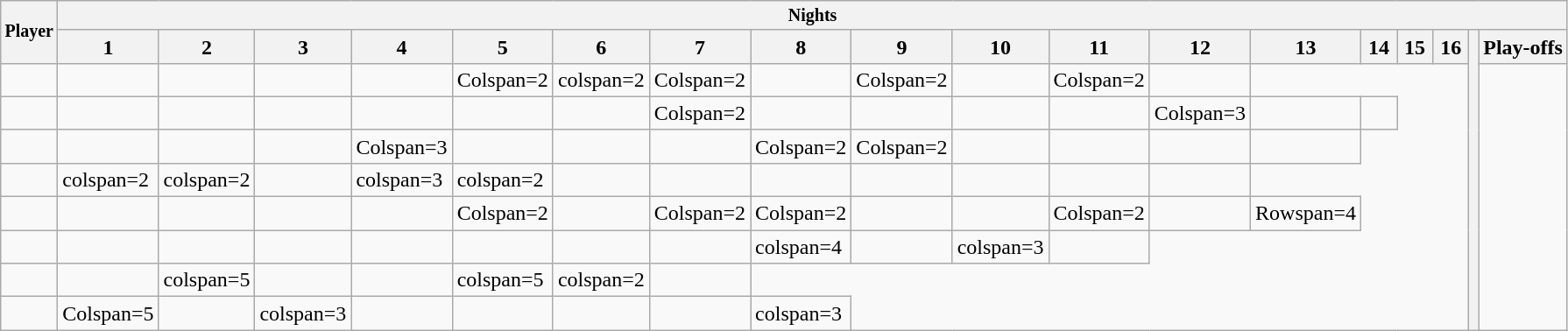<table class="wikitable">
<tr style="font-size:10pt;font-weight:bold">
<th rowspan=2>Player</th>
<th colspan=18>Nights</th>
</tr>
<tr>
<th style="width:20px;">1</th>
<th style="width:20px;">2</th>
<th style="width:20px;">3</th>
<th style="width:20px;">4</th>
<th style="width:20px;">5</th>
<th style="width:20px;">6</th>
<th style="width:20px;">7</th>
<th style="width:20px;">8</th>
<th style="width:20px;">9</th>
<th style="width:20px;">10</th>
<th style="width:20px;">11</th>
<th style="width:20px;">12</th>
<th style="width:20px;">13</th>
<th style="width:20px;">14</th>
<th style="width:20px;">15</th>
<th style="width:20px;">16</th>
<th rowspan=9></th>
<th>Play-offs</th>
</tr>
<tr>
<td></td>
<td></td>
<td></td>
<td></td>
<td></td>
<td>Colspan=2 </td>
<td>colspan=2 </td>
<td>Colspan=2 </td>
<td></td>
<td>Colspan=2 </td>
<td></td>
<td>Colspan=2 </td>
<td></td>
</tr>
<tr>
<td></td>
<td></td>
<td></td>
<td></td>
<td></td>
<td></td>
<td></td>
<td>Colspan=2 </td>
<td></td>
<td></td>
<td></td>
<td></td>
<td>Colspan=3 </td>
<td></td>
<td></td>
</tr>
<tr>
<td></td>
<td></td>
<td></td>
<td></td>
<td>Colspan=3 </td>
<td></td>
<td></td>
<td></td>
<td>Colspan=2 </td>
<td>Colspan=2 </td>
<td></td>
<td></td>
<td></td>
<td></td>
</tr>
<tr>
<td></td>
<td>colspan=2 </td>
<td>colspan=2 </td>
<td></td>
<td>colspan=3 </td>
<td>colspan=2 </td>
<td></td>
<td></td>
<td></td>
<td></td>
<td></td>
<td></td>
<td></td>
</tr>
<tr>
<td></td>
<td></td>
<td></td>
<td></td>
<td></td>
<td>Colspan=2 </td>
<td></td>
<td>Colspan=2 </td>
<td>Colspan=2 </td>
<td></td>
<td></td>
<td>Colspan=2 </td>
<td></td>
<td>Rowspan=4</td>
</tr>
<tr>
<td></td>
<td></td>
<td></td>
<td></td>
<td></td>
<td></td>
<td></td>
<td></td>
<td>colspan=4 </td>
<td></td>
<td>colspan=3 </td>
<td></td>
</tr>
<tr>
<td></td>
<td></td>
<td>colspan=5 </td>
<td></td>
<td></td>
<td>colspan=5 </td>
<td>colspan=2 </td>
<td></td>
</tr>
<tr>
<td></td>
<td>Colspan=5 </td>
<td></td>
<td>colspan=3 </td>
<td></td>
<td></td>
<td></td>
<td></td>
<td>colspan=3 </td>
</tr>
</table>
